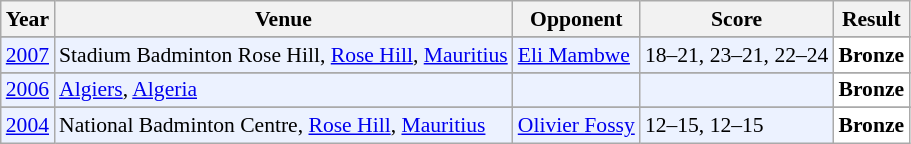<table class="sortable wikitable" style="font-size: 90%;">
<tr>
<th>Year</th>
<th>Venue</th>
<th>Opponent</th>
<th>Score</th>
<th>Result</th>
</tr>
<tr>
</tr>
<tr style="background:#ECF2FF">
<td align="center"><a href='#'>2007</a></td>
<td align="left">Stadium Badminton Rose Hill, <a href='#'>Rose Hill</a>, <a href='#'>Mauritius</a></td>
<td align="left"> <a href='#'>Eli Mambwe</a></td>
<td align="left">18–21, 23–21, 22–24</td>
<td style="text-align:left; background:white"> <strong>Bronze</strong></td>
</tr>
<tr>
</tr>
<tr style="background:#ECF2FF">
<td align="center"><a href='#'>2006</a></td>
<td align="left"><a href='#'>Algiers</a>, <a href='#'>Algeria</a></td>
<td align="left"></td>
<td align="left"></td>
<td style="text-align:left; background:white"> <strong>Bronze</strong></td>
</tr>
<tr>
</tr>
<tr style="background:#ECF2FF">
<td align="center"><a href='#'>2004</a></td>
<td align="left">National Badminton Centre, <a href='#'>Rose Hill</a>, <a href='#'>Mauritius</a></td>
<td align="left"> <a href='#'>Olivier Fossy</a></td>
<td align="left">12–15, 12–15</td>
<td style="text-align:left; background:white"> <strong>Bronze</strong></td>
</tr>
</table>
